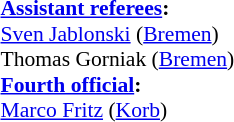<table width=50% style="font-size: 90%">
<tr>
<td><br><br><strong><a href='#'>Assistant referees</a>:</strong>
<br><a href='#'>Sven Jablonski</a> (<a href='#'>Bremen</a>)
<br>Thomas Gorniak (<a href='#'>Bremen</a>)
<br><strong><a href='#'>Fourth official</a>:</strong>
<br><a href='#'>Marco Fritz</a> (<a href='#'>Korb</a>)</td>
</tr>
</table>
